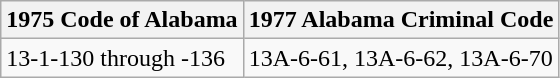<table class="wikitable">
<tr>
<th>1975 Code of Alabama</th>
<th>1977 Alabama Criminal Code</th>
</tr>
<tr>
<td>13-1-130 through -136</td>
<td>13A-6-61, 13A-6-62, 13A-6-70</td>
</tr>
</table>
